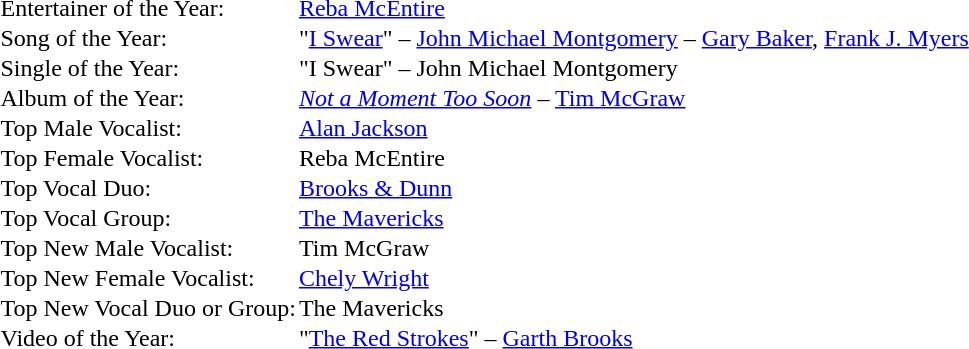<table cellspacing="0" border="0" cellpadding="1">
<tr>
<td>Entertainer of the Year:</td>
<td><a href='#'>Reba McEntire</a></td>
</tr>
<tr>
<td>Song of the Year:</td>
<td>"<a href='#'>I Swear</a>" – <a href='#'>John Michael Montgomery</a> – <a href='#'>Gary Baker</a>, <a href='#'>Frank J. Myers</a></td>
</tr>
<tr>
<td>Single of the Year:</td>
<td>"I Swear" – John Michael Montgomery</td>
</tr>
<tr>
<td>Album of the Year:</td>
<td><em><a href='#'>Not a Moment Too Soon</a></em> – <a href='#'>Tim McGraw</a></td>
</tr>
<tr>
<td>Top Male Vocalist:</td>
<td><a href='#'>Alan Jackson</a></td>
</tr>
<tr>
<td>Top Female Vocalist:</td>
<td>Reba McEntire</td>
</tr>
<tr>
<td>Top Vocal Duo:</td>
<td><a href='#'>Brooks & Dunn</a></td>
</tr>
<tr>
<td>Top Vocal Group:</td>
<td><a href='#'>The Mavericks</a></td>
</tr>
<tr>
<td>Top New Male Vocalist:</td>
<td>Tim McGraw</td>
</tr>
<tr>
<td>Top New Female Vocalist:</td>
<td><a href='#'>Chely Wright</a></td>
</tr>
<tr>
<td>Top New Vocal Duo or Group:</td>
<td>The Mavericks</td>
</tr>
<tr>
<td>Video of the Year:</td>
<td>"<a href='#'>The Red Strokes</a>" – <a href='#'>Garth Brooks</a></td>
</tr>
</table>
